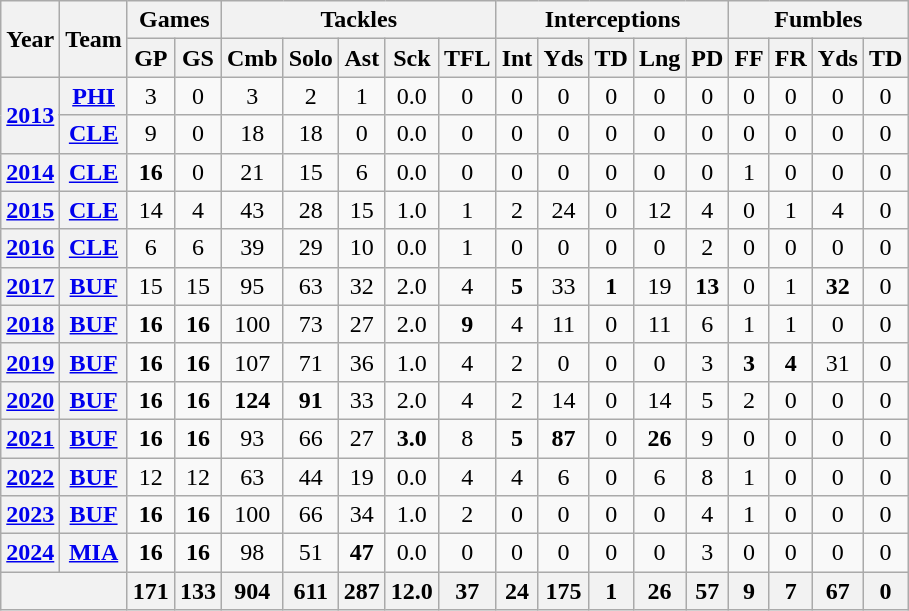<table class="wikitable" style="text-align:center">
<tr>
<th rowspan="2">Year</th>
<th rowspan="2">Team</th>
<th colspan="2">Games</th>
<th colspan="5">Tackles</th>
<th colspan="5">Interceptions</th>
<th colspan="4">Fumbles</th>
</tr>
<tr>
<th>GP</th>
<th>GS</th>
<th>Cmb</th>
<th>Solo</th>
<th>Ast</th>
<th>Sck</th>
<th>TFL</th>
<th>Int</th>
<th>Yds</th>
<th>TD</th>
<th>Lng</th>
<th>PD</th>
<th>FF</th>
<th>FR</th>
<th>Yds</th>
<th>TD</th>
</tr>
<tr>
<th rowspan="2"><a href='#'>2013</a></th>
<th><a href='#'>PHI</a></th>
<td>3</td>
<td>0</td>
<td>3</td>
<td>2</td>
<td>1</td>
<td>0.0</td>
<td>0</td>
<td>0</td>
<td>0</td>
<td>0</td>
<td>0</td>
<td>0</td>
<td>0</td>
<td>0</td>
<td>0</td>
<td>0</td>
</tr>
<tr>
<th><a href='#'>CLE</a></th>
<td>9</td>
<td>0</td>
<td>18</td>
<td>18</td>
<td>0</td>
<td>0.0</td>
<td>0</td>
<td>0</td>
<td>0</td>
<td>0</td>
<td>0</td>
<td>0</td>
<td>0</td>
<td>0</td>
<td>0</td>
<td>0</td>
</tr>
<tr>
<th><a href='#'>2014</a></th>
<th><a href='#'>CLE</a></th>
<td><strong>16</strong></td>
<td>0</td>
<td>21</td>
<td>15</td>
<td>6</td>
<td>0.0</td>
<td>0</td>
<td>0</td>
<td>0</td>
<td>0</td>
<td>0</td>
<td>0</td>
<td>1</td>
<td>0</td>
<td>0</td>
<td>0</td>
</tr>
<tr>
<th><a href='#'>2015</a></th>
<th><a href='#'>CLE</a></th>
<td>14</td>
<td>4</td>
<td>43</td>
<td>28</td>
<td>15</td>
<td>1.0</td>
<td>1</td>
<td>2</td>
<td>24</td>
<td>0</td>
<td>12</td>
<td>4</td>
<td>0</td>
<td>1</td>
<td>4</td>
<td>0</td>
</tr>
<tr>
<th><a href='#'>2016</a></th>
<th><a href='#'>CLE</a></th>
<td>6</td>
<td>6</td>
<td>39</td>
<td>29</td>
<td>10</td>
<td>0.0</td>
<td>1</td>
<td>0</td>
<td>0</td>
<td>0</td>
<td>0</td>
<td>2</td>
<td>0</td>
<td>0</td>
<td>0</td>
<td>0</td>
</tr>
<tr>
<th><a href='#'>2017</a></th>
<th><a href='#'>BUF</a></th>
<td>15</td>
<td>15</td>
<td>95</td>
<td>63</td>
<td>32</td>
<td>2.0</td>
<td>4</td>
<td><strong>5</strong></td>
<td>33</td>
<td><strong>1</strong></td>
<td>19</td>
<td><strong>13</strong></td>
<td>0</td>
<td>1</td>
<td><strong>32</strong></td>
<td>0</td>
</tr>
<tr>
<th><a href='#'>2018</a></th>
<th><a href='#'>BUF</a></th>
<td><strong>16</strong></td>
<td><strong>16</strong></td>
<td>100</td>
<td>73</td>
<td>27</td>
<td>2.0</td>
<td><strong>9</strong></td>
<td>4</td>
<td>11</td>
<td>0</td>
<td>11</td>
<td>6</td>
<td>1</td>
<td>1</td>
<td>0</td>
<td>0</td>
</tr>
<tr>
<th><a href='#'>2019</a></th>
<th><a href='#'>BUF</a></th>
<td><strong>16</strong></td>
<td><strong>16</strong></td>
<td>107</td>
<td>71</td>
<td>36</td>
<td>1.0</td>
<td>4</td>
<td>2</td>
<td>0</td>
<td>0</td>
<td>0</td>
<td>3</td>
<td><strong>3</strong></td>
<td><strong>4</strong></td>
<td>31</td>
<td>0</td>
</tr>
<tr>
<th><a href='#'>2020</a></th>
<th><a href='#'>BUF</a></th>
<td><strong>16</strong></td>
<td><strong>16</strong></td>
<td><strong>124</strong></td>
<td><strong>91</strong></td>
<td>33</td>
<td>2.0</td>
<td>4</td>
<td>2</td>
<td>14</td>
<td>0</td>
<td>14</td>
<td>5</td>
<td>2</td>
<td>0</td>
<td>0</td>
<td>0</td>
</tr>
<tr>
<th><a href='#'>2021</a></th>
<th><a href='#'>BUF</a></th>
<td><strong>16</strong></td>
<td><strong>16</strong></td>
<td>93</td>
<td>66</td>
<td>27</td>
<td><strong>3.0</strong></td>
<td>8</td>
<td><strong>5</strong></td>
<td><strong>87</strong></td>
<td>0</td>
<td><strong>26</strong></td>
<td>9</td>
<td>0</td>
<td>0</td>
<td>0</td>
<td>0</td>
</tr>
<tr>
<th><a href='#'>2022</a></th>
<th><a href='#'>BUF</a></th>
<td>12</td>
<td>12</td>
<td>63</td>
<td>44</td>
<td>19</td>
<td>0.0</td>
<td>4</td>
<td>4</td>
<td>6</td>
<td>0</td>
<td>6</td>
<td>8</td>
<td>1</td>
<td>0</td>
<td>0</td>
<td>0</td>
</tr>
<tr>
<th><a href='#'>2023</a></th>
<th><a href='#'>BUF</a></th>
<td><strong>16</strong></td>
<td><strong>16</strong></td>
<td>100</td>
<td>66</td>
<td>34</td>
<td>1.0</td>
<td>2</td>
<td>0</td>
<td>0</td>
<td>0</td>
<td>0</td>
<td>4</td>
<td>1</td>
<td>0</td>
<td>0</td>
<td>0</td>
</tr>
<tr>
<th><a href='#'>2024</a></th>
<th><a href='#'>MIA</a></th>
<td><strong>16</strong></td>
<td><strong>16</strong></td>
<td>98</td>
<td>51</td>
<td><strong>47</strong></td>
<td>0.0</td>
<td>0</td>
<td>0</td>
<td>0</td>
<td>0</td>
<td>0</td>
<td>3</td>
<td>0</td>
<td>0</td>
<td>0</td>
<td>0</td>
</tr>
<tr>
<th colspan="2"></th>
<th>171</th>
<th>133</th>
<th>904</th>
<th>611</th>
<th>287</th>
<th>12.0</th>
<th>37</th>
<th>24</th>
<th>175</th>
<th>1</th>
<th>26</th>
<th>57</th>
<th>9</th>
<th>7</th>
<th>67</th>
<th>0</th>
</tr>
</table>
